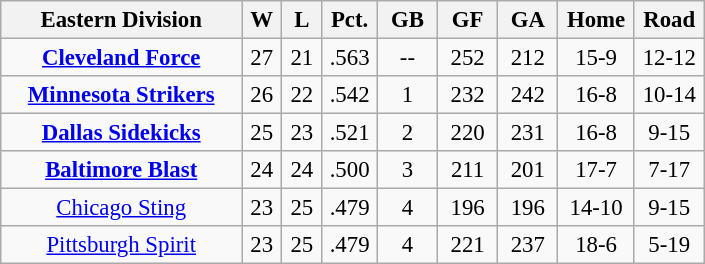<table class="wikitable" width="470" style="font-size:95%; text-align:center">
<tr>
<th width="30%">Eastern Division</th>
<th width="5%">W</th>
<th width="5%">L</th>
<th width="5%">Pct.</th>
<th width="7.5%">GB</th>
<th width="7.5%">GF</th>
<th width="7.5%">GA</th>
<th width="7.5%">Home</th>
<th width="7.5%">Road</th>
</tr>
<tr>
<td><strong><a href='#'>Cleveland Force</a></strong></td>
<td>27</td>
<td>21</td>
<td>.563</td>
<td>--</td>
<td>252</td>
<td>212</td>
<td>15-9</td>
<td>12-12</td>
</tr>
<tr>
<td><strong><a href='#'>Minnesota Strikers</a></strong></td>
<td>26</td>
<td>22</td>
<td>.542</td>
<td>1</td>
<td>232</td>
<td>242</td>
<td>16-8</td>
<td>10-14</td>
</tr>
<tr>
<td><strong><a href='#'>Dallas Sidekicks</a></strong></td>
<td>25</td>
<td>23</td>
<td>.521</td>
<td>2</td>
<td>220</td>
<td>231</td>
<td>16-8</td>
<td>9-15</td>
</tr>
<tr>
<td><strong><a href='#'>Baltimore Blast</a></strong></td>
<td>24</td>
<td>24</td>
<td>.500</td>
<td>3</td>
<td>211</td>
<td>201</td>
<td>17-7</td>
<td>7-17</td>
</tr>
<tr>
<td><a href='#'>Chicago Sting</a></td>
<td>23</td>
<td>25</td>
<td>.479</td>
<td>4</td>
<td>196</td>
<td>196</td>
<td>14-10</td>
<td>9-15</td>
</tr>
<tr>
<td><a href='#'>Pittsburgh Spirit</a></td>
<td>23</td>
<td>25</td>
<td>.479</td>
<td>4</td>
<td>221</td>
<td>237</td>
<td>18-6</td>
<td>5-19</td>
</tr>
</table>
